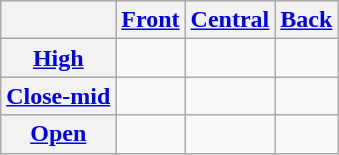<table class="wikitable" style="text-align: center">
<tr>
<th></th>
<th><a href='#'>Front</a></th>
<th><a href='#'>Central</a></th>
<th><a href='#'>Back</a></th>
</tr>
<tr>
<th><a href='#'>High</a></th>
<td> </td>
<td></td>
<td> </td>
</tr>
<tr>
<th><a href='#'>Close-mid</a></th>
<td> </td>
<td></td>
<td> </td>
</tr>
<tr>
<th><a href='#'>Open</a></th>
<td></td>
<td> </td>
<td></td>
</tr>
</table>
